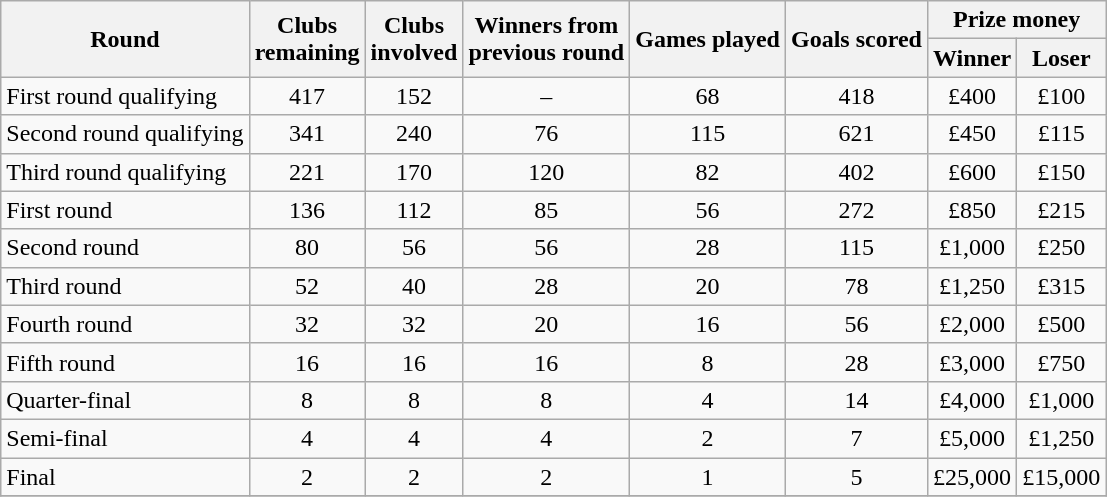<table class="wikitable" style="text-align:center;">
<tr>
<th rowspan = 2>Round</th>
<th rowspan = 2>Clubs<br>remaining</th>
<th rowspan = 2>Clubs<br>involved</th>
<th rowspan = 2>Winners from<br>previous round</th>
<th rowspan = 2>Games played</th>
<th rowspan = 2>Goals scored</th>
<th colspan = 2>Prize money</th>
</tr>
<tr>
<th>Winner</th>
<th>Loser</th>
</tr>
<tr>
<td style="text-align:left;">First round qualifying</td>
<td>417</td>
<td>152</td>
<td>–</td>
<td>68</td>
<td>418</td>
<td>£400</td>
<td>£100</td>
</tr>
<tr>
<td style="text-align:left;">Second round qualifying</td>
<td>341</td>
<td>240</td>
<td>76</td>
<td>115</td>
<td>621</td>
<td>£450</td>
<td>£115</td>
</tr>
<tr>
<td style="text-align:left;">Third round qualifying</td>
<td>221</td>
<td>170</td>
<td>120</td>
<td>82</td>
<td>402</td>
<td>£600</td>
<td>£150</td>
</tr>
<tr>
<td style="text-align:left;">First round</td>
<td>136</td>
<td>112</td>
<td>85</td>
<td>56</td>
<td>272</td>
<td>£850</td>
<td>£215</td>
</tr>
<tr>
<td style="text-align:left;">Second round</td>
<td>80</td>
<td>56</td>
<td>56</td>
<td>28</td>
<td>115</td>
<td>£1,000</td>
<td>£250</td>
</tr>
<tr>
<td style="text-align:left;">Third round</td>
<td>52</td>
<td>40</td>
<td>28</td>
<td>20</td>
<td>78</td>
<td>£1,250</td>
<td>£315</td>
</tr>
<tr>
<td style="text-align:left;">Fourth round</td>
<td>32</td>
<td>32</td>
<td>20</td>
<td>16</td>
<td>56</td>
<td>£2,000</td>
<td>£500</td>
</tr>
<tr>
<td style="text-align:left;">Fifth round</td>
<td>16</td>
<td>16</td>
<td>16</td>
<td>8</td>
<td>28</td>
<td>£3,000</td>
<td>£750</td>
</tr>
<tr>
<td style="text-align:left;">Quarter-final</td>
<td>8</td>
<td>8</td>
<td>8</td>
<td>4</td>
<td>14</td>
<td>£4,000</td>
<td>£1,000</td>
</tr>
<tr>
<td style="text-align:left;">Semi-final</td>
<td>4</td>
<td>4</td>
<td>4</td>
<td>2</td>
<td>7</td>
<td>£5,000</td>
<td>£1,250</td>
</tr>
<tr>
<td style="text-align:left;">Final</td>
<td>2</td>
<td>2</td>
<td>2</td>
<td>1</td>
<td>5</td>
<td>£25,000</td>
<td>£15,000</td>
</tr>
<tr>
</tr>
</table>
